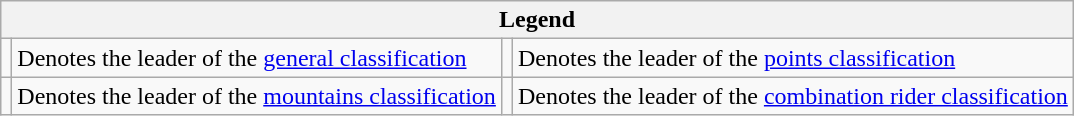<table class="wikitable">
<tr>
<th scope="col" colspan="4">Legend</th>
</tr>
<tr>
<td></td>
<td>Denotes the leader of the <a href='#'>general classification</a></td>
<td></td>
<td>Denotes the leader of the <a href='#'>points classification</a></td>
</tr>
<tr>
<td></td>
<td>Denotes the leader of the <a href='#'>mountains classification</a></td>
<td></td>
<td>Denotes the leader of the <a href='#'>combination rider classification</a></td>
</tr>
</table>
